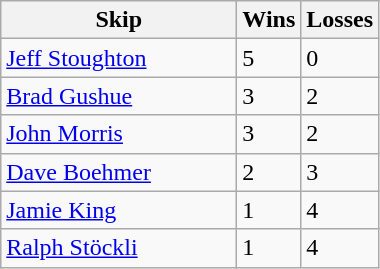<table class="wikitable">
<tr>
<th width="150">Skip</th>
<th>Wins</th>
<th>Losses</th>
</tr>
<tr>
<td> <a href='#'>Jeff Stoughton</a></td>
<td>5</td>
<td>0</td>
</tr>
<tr>
<td> <a href='#'>Brad Gushue</a></td>
<td>3</td>
<td>2</td>
</tr>
<tr>
<td> <a href='#'>John Morris</a></td>
<td>3</td>
<td>2</td>
</tr>
<tr>
<td> <a href='#'>Dave Boehmer</a></td>
<td>2</td>
<td>3</td>
</tr>
<tr>
<td> <a href='#'>Jamie King</a></td>
<td>1</td>
<td>4</td>
</tr>
<tr>
<td> <a href='#'>Ralph Stöckli</a></td>
<td>1</td>
<td>4</td>
</tr>
</table>
